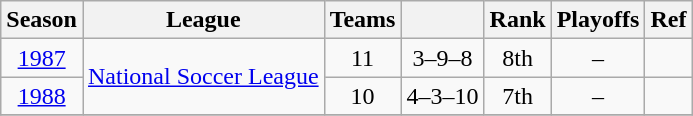<table class="wikitable" style="text-align: center;">
<tr>
<th>Season</th>
<th>League</th>
<th>Teams</th>
<th></th>
<th>Rank</th>
<th>Playoffs</th>
<th>Ref</th>
</tr>
<tr>
<td><a href='#'>1987</a></td>
<td rowspan="2"><a href='#'>National Soccer League</a></td>
<td>11</td>
<td>3–9–8</td>
<td>8th</td>
<td>–</td>
<td></td>
</tr>
<tr>
<td><a href='#'>1988</a></td>
<td>10</td>
<td>4–3–10</td>
<td>7th</td>
<td>–</td>
<td></td>
</tr>
<tr>
</tr>
</table>
